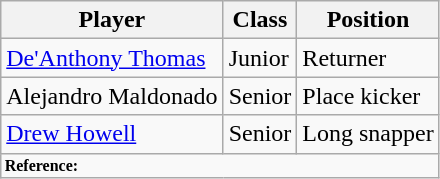<table class="wikitable">
<tr>
<th>Player</th>
<th>Class</th>
<th>Position</th>
</tr>
<tr>
<td><a href='#'>De'Anthony Thomas</a></td>
<td>Junior</td>
<td>Returner</td>
</tr>
<tr>
<td>Alejandro Maldonado</td>
<td>Senior</td>
<td>Place kicker</td>
</tr>
<tr>
<td><a href='#'>Drew Howell</a></td>
<td>Senior</td>
<td>Long snapper</td>
</tr>
<tr>
<td colspan="3"  style="font-size:8pt; text-align:left;"><strong>Reference:</strong></td>
</tr>
</table>
